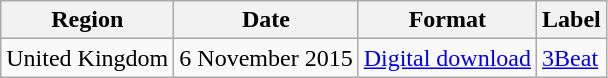<table class="wikitable">
<tr>
<th>Region</th>
<th>Date</th>
<th>Format</th>
<th>Label</th>
</tr>
<tr>
<td>United Kingdom</td>
<td>6 November 2015</td>
<td><a href='#'>Digital download</a></td>
<td><a href='#'>3Beat</a></td>
</tr>
</table>
